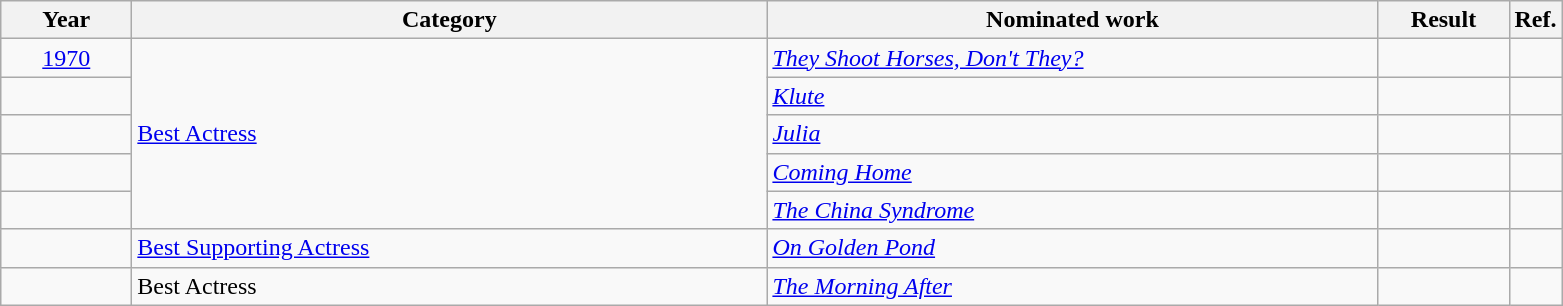<table class=wikitable>
<tr>
<th scope="col" style="width:5em;">Year</th>
<th scope="col" style="width:26em;">Category</th>
<th scope="col" style="width:25em;">Nominated work</th>
<th scope="col" style="width:5em;">Result</th>
<th>Ref.</th>
</tr>
<tr>
<td style="text-align:center;"><a href='#'>1970</a></td>
<td Rowspan=5><a href='#'>Best Actress</a></td>
<td><em><a href='#'>They Shoot Horses, Don't They?</a></em></td>
<td></td>
<td></td>
</tr>
<tr>
<td></td>
<td><em><a href='#'>Klute</a></em></td>
<td></td>
<td style="text-align:center;"></td>
</tr>
<tr>
<td></td>
<td><em><a href='#'>Julia</a></em></td>
<td></td>
<td></td>
</tr>
<tr>
<td></td>
<td><em><a href='#'>Coming Home</a></em></td>
<td></td>
<td></td>
</tr>
<tr>
<td></td>
<td><em><a href='#'>The China Syndrome</a></em></td>
<td></td>
<td></td>
</tr>
<tr>
<td></td>
<td><a href='#'>Best Supporting Actress</a></td>
<td><em><a href='#'>On Golden Pond</a></em></td>
<td></td>
<td></td>
</tr>
<tr>
<td></td>
<td>Best Actress</td>
<td><em><a href='#'>The Morning After</a></em></td>
<td></td>
<td></td>
</tr>
</table>
